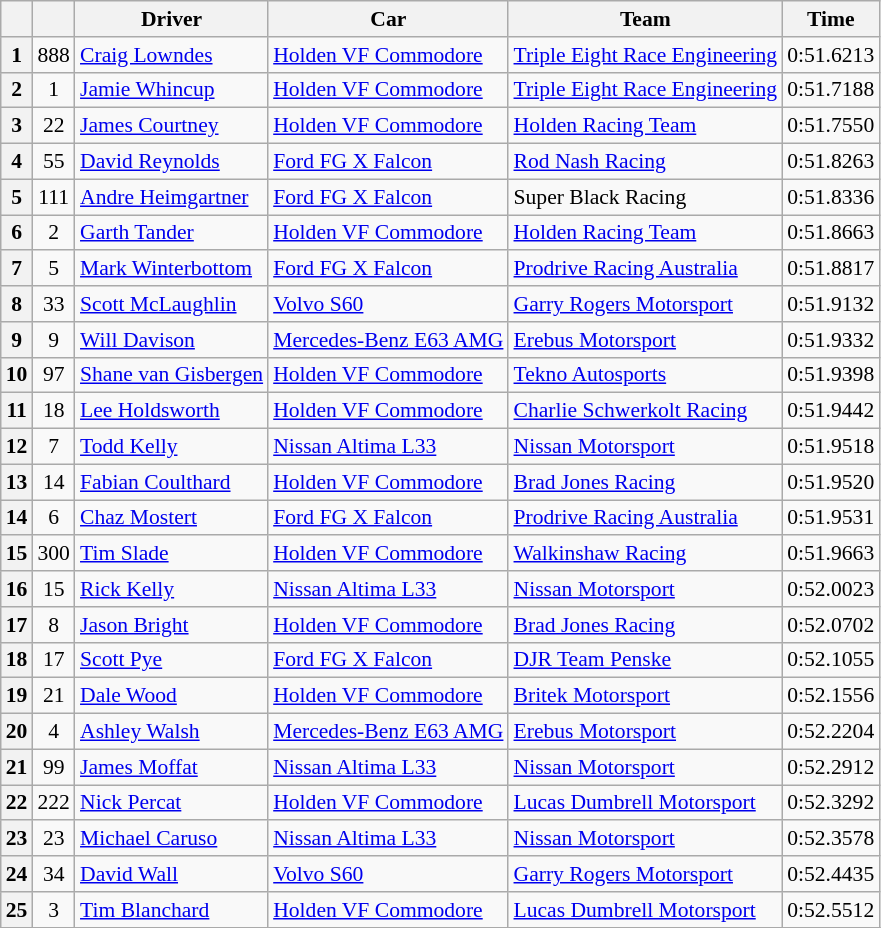<table class="wikitable" style="font-size: 90%">
<tr>
<th></th>
<th></th>
<th>Driver</th>
<th>Car</th>
<th>Team</th>
<th>Time</th>
</tr>
<tr>
<th>1</th>
<td align="center">888</td>
<td> <a href='#'>Craig Lowndes</a></td>
<td><a href='#'>Holden VF Commodore</a></td>
<td><a href='#'>Triple Eight Race Engineering</a></td>
<td>0:51.6213</td>
</tr>
<tr>
<th>2</th>
<td align="center">1</td>
<td> <a href='#'>Jamie Whincup</a></td>
<td><a href='#'>Holden VF Commodore</a></td>
<td><a href='#'>Triple Eight Race Engineering</a></td>
<td>0:51.7188</td>
</tr>
<tr>
<th>3</th>
<td align="center">22</td>
<td> <a href='#'>James Courtney</a></td>
<td><a href='#'>Holden VF Commodore</a></td>
<td><a href='#'>Holden Racing Team</a></td>
<td>0:51.7550</td>
</tr>
<tr>
<th>4</th>
<td align="center">55</td>
<td> <a href='#'>David Reynolds</a></td>
<td><a href='#'>Ford FG X Falcon</a></td>
<td><a href='#'>Rod Nash Racing</a></td>
<td>0:51.8263</td>
</tr>
<tr>
<th>5</th>
<td align="center">111</td>
<td> <a href='#'>Andre Heimgartner</a></td>
<td><a href='#'>Ford FG X Falcon</a></td>
<td>Super Black Racing</td>
<td>0:51.8336</td>
</tr>
<tr>
<th>6</th>
<td align="center">2</td>
<td> <a href='#'>Garth Tander</a></td>
<td><a href='#'>Holden VF Commodore</a></td>
<td><a href='#'>Holden Racing Team</a></td>
<td>0:51.8663</td>
</tr>
<tr>
<th>7</th>
<td align="center">5</td>
<td> <a href='#'>Mark Winterbottom</a></td>
<td><a href='#'>Ford FG X Falcon</a></td>
<td><a href='#'>Prodrive Racing Australia</a></td>
<td>0:51.8817</td>
</tr>
<tr>
<th>8</th>
<td align="center">33</td>
<td> <a href='#'>Scott McLaughlin</a></td>
<td><a href='#'>Volvo S60</a></td>
<td><a href='#'>Garry Rogers Motorsport</a></td>
<td>0:51.9132</td>
</tr>
<tr>
<th>9</th>
<td align="center">9</td>
<td> <a href='#'>Will Davison</a></td>
<td><a href='#'>Mercedes-Benz E63 AMG</a></td>
<td><a href='#'>Erebus Motorsport</a></td>
<td>0:51.9332</td>
</tr>
<tr>
<th>10</th>
<td align="center">97</td>
<td> <a href='#'>Shane van Gisbergen</a></td>
<td><a href='#'>Holden VF Commodore</a></td>
<td><a href='#'>Tekno Autosports</a></td>
<td>0:51.9398</td>
</tr>
<tr>
<th>11</th>
<td align="center">18</td>
<td> <a href='#'>Lee Holdsworth</a></td>
<td><a href='#'>Holden VF Commodore</a></td>
<td><a href='#'>Charlie Schwerkolt Racing</a></td>
<td>0:51.9442</td>
</tr>
<tr>
<th>12</th>
<td align="center">7</td>
<td> <a href='#'>Todd Kelly</a></td>
<td><a href='#'>Nissan Altima L33</a></td>
<td><a href='#'>Nissan Motorsport</a></td>
<td>0:51.9518</td>
</tr>
<tr>
<th>13</th>
<td align="center">14</td>
<td> <a href='#'>Fabian Coulthard</a></td>
<td><a href='#'>Holden VF Commodore</a></td>
<td><a href='#'>Brad Jones Racing</a></td>
<td>0:51.9520</td>
</tr>
<tr>
<th>14</th>
<td align="center">6</td>
<td> <a href='#'>Chaz Mostert</a></td>
<td><a href='#'>Ford FG X Falcon</a></td>
<td><a href='#'>Prodrive Racing Australia</a></td>
<td>0:51.9531</td>
</tr>
<tr>
<th>15</th>
<td align="center">300</td>
<td> <a href='#'>Tim Slade</a></td>
<td><a href='#'>Holden VF Commodore</a></td>
<td><a href='#'>Walkinshaw Racing</a></td>
<td>0:51.9663</td>
</tr>
<tr>
<th>16</th>
<td align="center">15</td>
<td> <a href='#'>Rick Kelly</a></td>
<td><a href='#'>Nissan Altima L33</a></td>
<td><a href='#'>Nissan Motorsport</a></td>
<td>0:52.0023</td>
</tr>
<tr>
<th>17</th>
<td align="center">8</td>
<td> <a href='#'>Jason Bright</a></td>
<td><a href='#'>Holden VF Commodore</a></td>
<td><a href='#'>Brad Jones Racing</a></td>
<td>0:52.0702</td>
</tr>
<tr>
<th>18</th>
<td align="center">17</td>
<td> <a href='#'>Scott Pye</a></td>
<td><a href='#'>Ford FG X Falcon</a></td>
<td><a href='#'>DJR Team Penske</a></td>
<td>0:52.1055</td>
</tr>
<tr>
<th>19</th>
<td align="center">21</td>
<td> <a href='#'>Dale Wood</a></td>
<td><a href='#'>Holden VF Commodore</a></td>
<td><a href='#'>Britek Motorsport</a></td>
<td>0:52.1556</td>
</tr>
<tr>
<th>20</th>
<td align="center">4</td>
<td> <a href='#'>Ashley Walsh</a></td>
<td><a href='#'>Mercedes-Benz E63 AMG</a></td>
<td><a href='#'>Erebus Motorsport</a></td>
<td>0:52.2204</td>
</tr>
<tr>
<th>21</th>
<td align="center">99</td>
<td> <a href='#'>James Moffat</a></td>
<td><a href='#'>Nissan Altima L33</a></td>
<td><a href='#'>Nissan Motorsport</a></td>
<td>0:52.2912</td>
</tr>
<tr>
<th>22</th>
<td align="center">222</td>
<td> <a href='#'>Nick Percat</a></td>
<td><a href='#'>Holden VF Commodore</a></td>
<td><a href='#'>Lucas Dumbrell Motorsport</a></td>
<td>0:52.3292</td>
</tr>
<tr>
<th>23</th>
<td align="center">23</td>
<td> <a href='#'>Michael Caruso</a></td>
<td><a href='#'>Nissan Altima L33</a></td>
<td><a href='#'>Nissan Motorsport</a></td>
<td>0:52.3578</td>
</tr>
<tr>
<th>24</th>
<td align="center">34</td>
<td> <a href='#'>David Wall</a></td>
<td><a href='#'>Volvo S60</a></td>
<td><a href='#'>Garry Rogers Motorsport</a></td>
<td>0:52.4435</td>
</tr>
<tr>
<th>25</th>
<td align="center">3</td>
<td> <a href='#'>Tim Blanchard</a></td>
<td><a href='#'>Holden VF Commodore</a></td>
<td><a href='#'>Lucas Dumbrell Motorsport</a></td>
<td>0:52.5512</td>
</tr>
<tr>
</tr>
</table>
